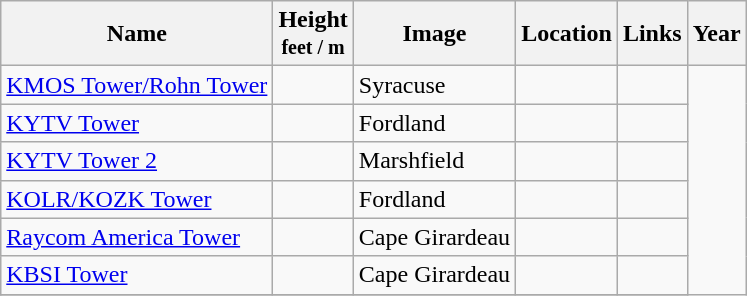<table class="wikitable sortable">
<tr>
<th>Name</th>
<th>Height<br><small>feet / m</small></th>
<th>Image</th>
<th>Location</th>
<th>Links</th>
<th>Year</th>
</tr>
<tr>
<td><a href='#'>KMOS Tower/Rohn Tower</a></td>
<td></td>
<td>Syracuse</td>
<td></td>
<td></td>
</tr>
<tr>
<td><a href='#'>KYTV Tower</a></td>
<td></td>
<td>Fordland</td>
<td></td>
<td></td>
</tr>
<tr>
<td><a href='#'>KYTV Tower 2</a></td>
<td></td>
<td>Marshfield</td>
<td></td>
<td></td>
</tr>
<tr>
<td><a href='#'>KOLR/KOZK Tower</a></td>
<td></td>
<td>Fordland</td>
<td></td>
<td></td>
</tr>
<tr>
<td><a href='#'>Raycom America Tower</a></td>
<td></td>
<td>Cape Girardeau</td>
<td></td>
<td></td>
</tr>
<tr>
<td><a href='#'>KBSI Tower</a></td>
<td></td>
<td>Cape Girardeau</td>
<td></td>
<td></td>
</tr>
<tr>
</tr>
</table>
